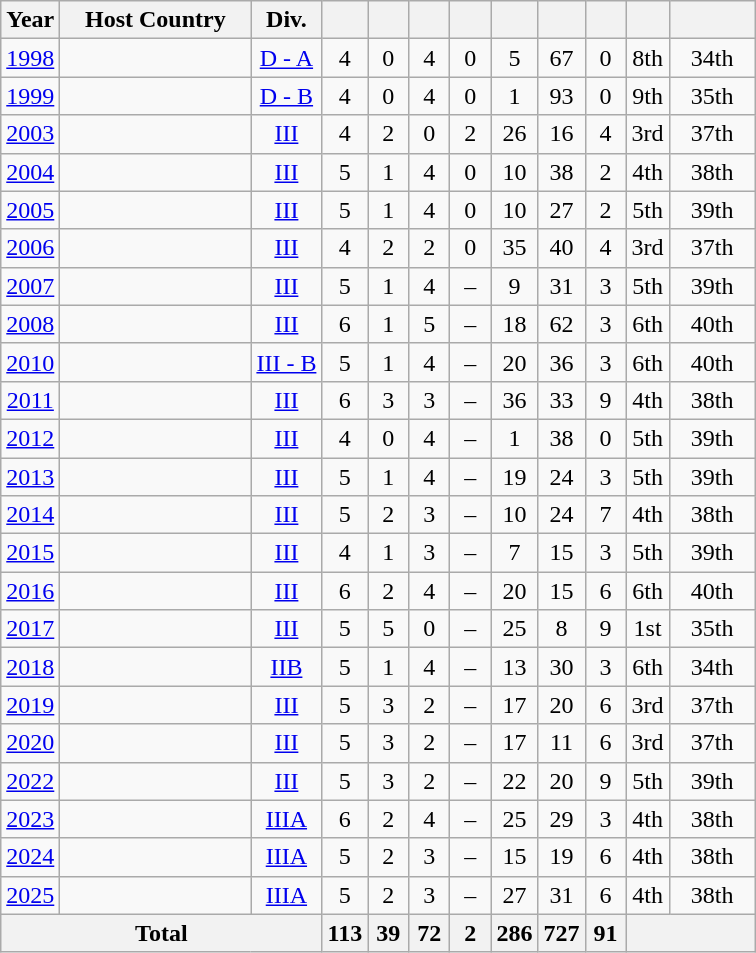<table class=wikitable>
<tr>
<th width=20>Year</th>
<th width=120>Host Country</th>
<th width=40>Div.</th>
<th width=20></th>
<th width=20></th>
<th width=20></th>
<th width=20></th>
<th width=20></th>
<th width=20></th>
<th width=20></th>
<th width=20></th>
<th width=50></th>
</tr>
<tr align=center>
<td><a href='#'>1998</a></td>
<td align=left></td>
<td><a href='#'>D - A</a></td>
<td>4</td>
<td>0</td>
<td>4</td>
<td>0</td>
<td>5</td>
<td>67</td>
<td>0</td>
<td>8th</td>
<td>34th</td>
</tr>
<tr align=center>
<td><a href='#'>1999</a></td>
<td align=left></td>
<td><a href='#'>D - B</a></td>
<td>4</td>
<td>0</td>
<td>4</td>
<td>0</td>
<td>1</td>
<td>93</td>
<td>0</td>
<td>9th</td>
<td> 35th</td>
</tr>
<tr align=center>
<td><a href='#'>2003</a></td>
<td align=left></td>
<td><a href='#'>III</a></td>
<td>4</td>
<td>2</td>
<td>0</td>
<td>2</td>
<td>26</td>
<td>16</td>
<td>4</td>
<td>3rd</td>
<td> 37th</td>
</tr>
<tr align=center>
<td><a href='#'>2004</a></td>
<td align=left></td>
<td><a href='#'>III</a></td>
<td>5</td>
<td>1</td>
<td>4</td>
<td>0</td>
<td>10</td>
<td>38</td>
<td>2</td>
<td>4th</td>
<td> 38th</td>
</tr>
<tr align=center>
<td><a href='#'>2005</a></td>
<td align=left></td>
<td><a href='#'>III</a></td>
<td>5</td>
<td>1</td>
<td>4</td>
<td>0</td>
<td>10</td>
<td>27</td>
<td>2</td>
<td>5th</td>
<td> 39th</td>
</tr>
<tr align=center>
<td><a href='#'>2006</a></td>
<td align=left></td>
<td><a href='#'>III</a></td>
<td>4</td>
<td>2</td>
<td>2</td>
<td>0</td>
<td>35</td>
<td>40</td>
<td>4</td>
<td>3rd</td>
<td> 37th</td>
</tr>
<tr align=center>
<td><a href='#'>2007</a></td>
<td align=left></td>
<td><a href='#'>III</a></td>
<td>5</td>
<td>1</td>
<td>4</td>
<td>–</td>
<td>9</td>
<td>31</td>
<td>3</td>
<td>5th</td>
<td> 39th</td>
</tr>
<tr align=center>
<td><a href='#'>2008</a></td>
<td align=left></td>
<td><a href='#'>III</a></td>
<td>6</td>
<td>1</td>
<td>5</td>
<td>–</td>
<td>18</td>
<td>62</td>
<td>3</td>
<td>6th</td>
<td> 40th</td>
</tr>
<tr align=center>
<td><a href='#'>2010</a></td>
<td align=left></td>
<td><a href='#'>III - B</a></td>
<td>5</td>
<td>1</td>
<td>4</td>
<td>–</td>
<td>20</td>
<td>36</td>
<td>3</td>
<td>6th</td>
<td> 40th</td>
</tr>
<tr align=center>
<td><a href='#'>2011</a></td>
<td align=left></td>
<td><a href='#'>III</a></td>
<td>6</td>
<td>3</td>
<td>3</td>
<td>–</td>
<td>36</td>
<td>33</td>
<td>9</td>
<td>4th</td>
<td> 38th</td>
</tr>
<tr align=center>
<td><a href='#'>2012</a></td>
<td align=left></td>
<td><a href='#'>III</a></td>
<td>4</td>
<td>0</td>
<td>4</td>
<td>–</td>
<td>1</td>
<td>38</td>
<td>0</td>
<td>5th</td>
<td> 39th</td>
</tr>
<tr align=center>
<td><a href='#'>2013</a></td>
<td align=left></td>
<td><a href='#'>III</a></td>
<td>5</td>
<td>1</td>
<td>4</td>
<td>–</td>
<td>19</td>
<td>24</td>
<td>3</td>
<td>5th</td>
<td> 39th</td>
</tr>
<tr align=center>
<td><a href='#'>2014</a></td>
<td align=left></td>
<td><a href='#'>III</a></td>
<td>5</td>
<td>2</td>
<td>3</td>
<td>–</td>
<td>10</td>
<td>24</td>
<td>7</td>
<td>4th</td>
<td> 38th</td>
</tr>
<tr align=center>
<td><a href='#'>2015</a></td>
<td align=left></td>
<td><a href='#'>III</a></td>
<td>4</td>
<td>1</td>
<td>3</td>
<td>–</td>
<td>7</td>
<td>15</td>
<td>3</td>
<td>5th</td>
<td> 39th</td>
</tr>
<tr align=center>
<td><a href='#'>2016</a></td>
<td align=left></td>
<td><a href='#'>III</a></td>
<td>6</td>
<td>2</td>
<td>4</td>
<td>–</td>
<td>20</td>
<td>15</td>
<td>6</td>
<td>6th</td>
<td> 40th</td>
</tr>
<tr align=center>
<td><a href='#'>2017</a></td>
<td align=left></td>
<td><a href='#'>III</a></td>
<td>5</td>
<td>5</td>
<td>0</td>
<td>–</td>
<td>25</td>
<td>8</td>
<td>9</td>
<td>1st</td>
<td> 35th</td>
</tr>
<tr align=center>
<td><a href='#'>2018</a></td>
<td align=left></td>
<td><a href='#'>IIB</a></td>
<td>5</td>
<td>1</td>
<td>4</td>
<td>–</td>
<td>13</td>
<td>30</td>
<td>3</td>
<td>6th</td>
<td> 34th</td>
</tr>
<tr align=center>
<td><a href='#'>2019</a></td>
<td align=left></td>
<td><a href='#'>III</a></td>
<td>5</td>
<td>3</td>
<td>2</td>
<td>–</td>
<td>17</td>
<td>20</td>
<td>6</td>
<td>3rd</td>
<td> 37th</td>
</tr>
<tr align=center>
<td><a href='#'>2020</a></td>
<td align=left></td>
<td><a href='#'>III</a></td>
<td>5</td>
<td>3</td>
<td>2</td>
<td>–</td>
<td>17</td>
<td>11</td>
<td>6</td>
<td>3rd</td>
<td> 37th</td>
</tr>
<tr align=center>
<td><a href='#'>2022</a></td>
<td align=left></td>
<td><a href='#'>III</a></td>
<td>5</td>
<td>3</td>
<td>2</td>
<td>–</td>
<td>22</td>
<td>20</td>
<td>9</td>
<td>5th</td>
<td> 39th</td>
</tr>
<tr align=center>
<td><a href='#'>2023</a></td>
<td align=left></td>
<td><a href='#'>IIIA</a></td>
<td>6</td>
<td>2</td>
<td>4</td>
<td>–</td>
<td>25</td>
<td>29</td>
<td>3</td>
<td>4th</td>
<td> 38th</td>
</tr>
<tr align=center>
<td><a href='#'>2024</a></td>
<td align=left></td>
<td><a href='#'>IIIA</a></td>
<td>5</td>
<td>2</td>
<td>3</td>
<td>–</td>
<td>15</td>
<td>19</td>
<td>6</td>
<td>4th</td>
<td> 38th</td>
</tr>
<tr align=center>
<td><a href='#'>2025</a></td>
<td align=left></td>
<td><a href='#'>IIIA</a></td>
<td>5</td>
<td>2</td>
<td>3</td>
<td>–</td>
<td>27</td>
<td>31</td>
<td>6</td>
<td>4th</td>
<td> 38th</td>
</tr>
<tr>
<th colspan=3>Total</th>
<th>113</th>
<th>39</th>
<th>72</th>
<th>2</th>
<th>286</th>
<th>727</th>
<th>91</th>
<th colspan=2></th>
</tr>
</table>
